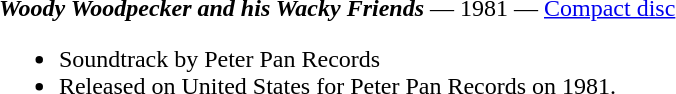<table class="toccolours" style="margin: 0 auto; width: 95%;">
<tr style="vertical-align: top;">
<td width="100%"><strong><em>Woody Woodpecker and his Wacky Friends</em></strong> — 1981 — <a href='#'>Compact disc</a><br><ul><li>Soundtrack by Peter Pan Records</li><li>Released on United States for Peter Pan Records on 1981.</li></ul></td>
</tr>
</table>
